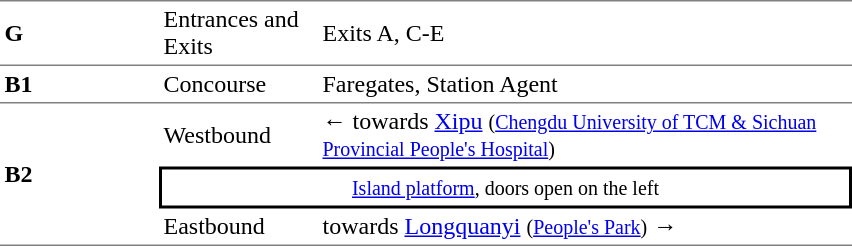<table cellspacing=0 cellpadding=3>
<tr>
<td style="border-top:solid 1px gray;border-bottom:solid 1px gray;" width=100><strong>G</strong></td>
<td style="border-top:solid 1px gray;border-bottom:solid 1px gray;" width=100>Entrances and Exits</td>
<td style="border-top:solid 1px gray;border-bottom:solid 1px gray;" width=350>Exits A, C-E</td>
</tr>
<tr>
<td style="border-bottom:solid 1px gray;"><strong>B1</strong></td>
<td style="border-bottom:solid 1px gray;">Concourse</td>
<td style="border-bottom:solid 1px gray;">Faregates, Station Agent</td>
</tr>
<tr>
<td style="border-bottom:solid 1px gray;" rowspan=3><strong>B2</strong></td>
<td>Westbound</td>
<td>←  towards <a href='#'>Xipu</a> <small>(<a href='#'>Chengdu University of TCM & Sichuan Provincial People's Hospital</a>)</small></td>
</tr>
<tr>
<td style="border-right:solid 2px black;border-left:solid 2px black;border-top:solid 2px black;border-bottom:solid 2px black;text-align:center;" colspan=2><small><a href='#'>Island platform</a>, doors open on the left</small></td>
</tr>
<tr>
<td style="border-bottom:solid 1px gray;">Eastbound</td>
<td style="border-bottom:solid 1px gray;">  towards <a href='#'>Longquanyi</a> <small>(<a href='#'>People's Park</a>)</small> →</td>
</tr>
</table>
